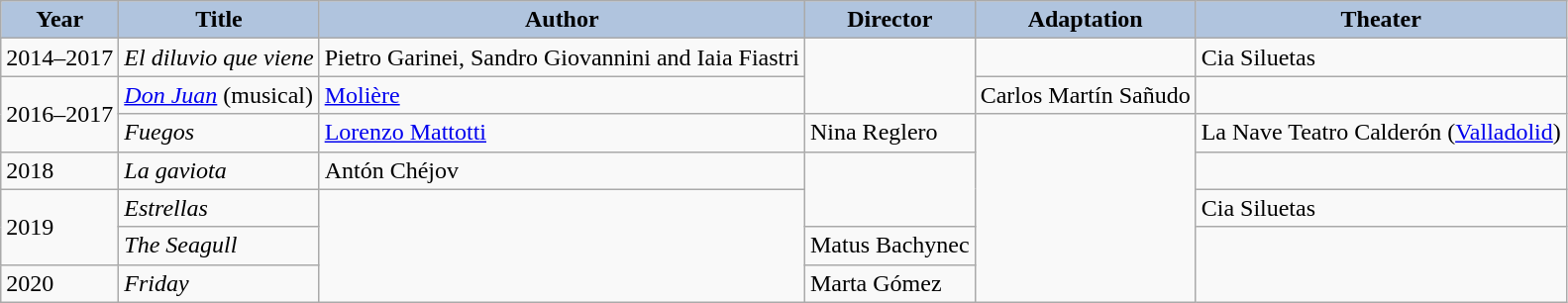<table class="wikitable">
<tr>
<th style="background:#B0C4DE;">Year</th>
<th style="background:#B0C4DE;">Title</th>
<th style="background:#B0C4DE;">Author</th>
<th style="background:#B0C4DE;">Director</th>
<th style="background:#B0C4DE;">Adaptation</th>
<th style="background:#B0C4DE;">Theater</th>
</tr>
<tr>
<td>2014–2017</td>
<td><em>El diluvio que viene</em></td>
<td>Pietro Garinei, Sandro Giovannini and Iaia Fiastri</td>
<td rowspan="2"></td>
<td></td>
<td>Cia Siluetas</td>
</tr>
<tr>
<td rowspan="2">2016–2017</td>
<td><em><a href='#'>Don Juan</a></em> (musical)</td>
<td><a href='#'>Molière</a></td>
<td>Carlos Martín Sañudo</td>
<td></td>
</tr>
<tr>
<td><em>Fuegos</em></td>
<td><a href='#'>Lorenzo Mattotti</a></td>
<td>Nina Reglero</td>
<td rowspan="5"></td>
<td>La Nave Teatro Calderón (<a href='#'>Valladolid</a>)</td>
</tr>
<tr>
<td>2018</td>
<td><em>La gaviota</em></td>
<td>Antón Chéjov</td>
<td rowspan="2"></td>
<td></td>
</tr>
<tr>
<td rowspan="2">2019</td>
<td><em>Estrellas</em></td>
<td rowspan="3"></td>
<td>Cia Siluetas</td>
</tr>
<tr>
<td><em>The Seagull</em></td>
<td>Matus Bachynec</td>
<td rowspan="2"></td>
</tr>
<tr>
<td>2020</td>
<td><em>Friday</em></td>
<td>Marta Gómez</td>
</tr>
</table>
